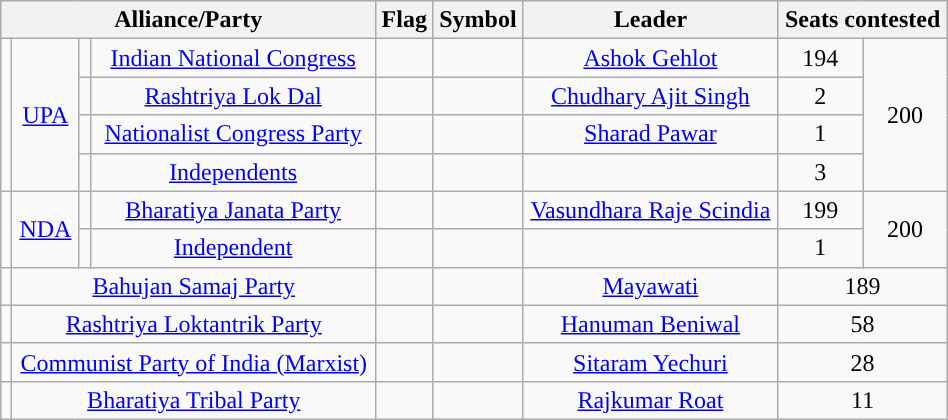<table class="wikitable sortable" width="50%" style="text-align:center;">
<tr>
<th colspan=4>Alliance/Party</th>
<th>Flag</th>
<th>Symbol</th>
<th>Leader</th>
<th colspan=4>Seats contested</th>
</tr>
<tr>
<td rowspan=4 style="text-align:center; background:"></td>
<td rowspan=4><a href='#'>UPA</a></td>
<td style="text-align:center; background:"></td>
<td><a href='#'>Indian National Congress</a></td>
<td></td>
<td></td>
<td><a href='#'>Ashok Gehlot</a></td>
<td>194</td>
<td rowspan=4>200</td>
</tr>
<tr>
<td style="text-align:center; background:"></td>
<td><a href='#'>Rashtriya Lok Dal</a></td>
<td></td>
<td></td>
<td><a href='#'>Chudhary Ajit Singh</a></td>
<td>2</td>
</tr>
<tr>
<td style="text-align:center; background:"></td>
<td><a href='#'>Nationalist Congress Party</a></td>
<td></td>
<td></td>
<td><a href='#'>Sharad Pawar</a></td>
<td>1</td>
</tr>
<tr>
<td style="text-align:center; background:"></td>
<td><a href='#'>Independents</a></td>
<td></td>
<td></td>
<td></td>
<td>3</td>
</tr>
<tr>
<td rowspan=2 style="text-align:center; background:"></td>
<td rowspan=2><a href='#'>NDA</a></td>
<td style="text-align:center; background:"></td>
<td><a href='#'>Bharatiya Janata Party</a></td>
<td></td>
<td></td>
<td><a href='#'>Vasundhara Raje Scindia</a></td>
<td>199</td>
<td rowspan=2>200</td>
</tr>
<tr>
<td style="text-align:center; background:"></td>
<td><a href='#'>Independent</a></td>
<td></td>
<td></td>
<td></td>
<td>1</td>
</tr>
<tr>
<td></td>
<td colspan=3><a href='#'>Bahujan Samaj Party</a></td>
<td></td>
<td></td>
<td><a href='#'>Mayawati</a></td>
<td colspan=3>189</td>
</tr>
<tr>
<td></td>
<td colspan=3><a href='#'>Rashtriya Loktantrik Party</a></td>
<td></td>
<td></td>
<td><a href='#'>Hanuman Beniwal</a></td>
<td colspan=3>58</td>
</tr>
<tr>
<td></td>
<td colspan=3><a href='#'>Communist Party of India (Marxist)</a></td>
<td></td>
<td></td>
<td><a href='#'>Sitaram Yechuri</a></td>
<td colspan=3>28</td>
</tr>
<tr>
<td></td>
<td colspan=3><a href='#'>Bharatiya Tribal Party</a></td>
<td></td>
<td></td>
<td><a href='#'>Rajkumar Roat</a></td>
<td colspan=3>11</td>
</tr>
</table>
